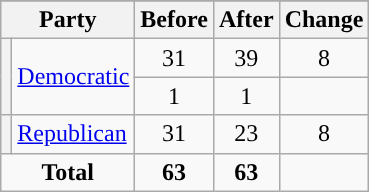<table class="wikitable" style="text-align:center;">
<tr>
</tr>
<tr>
<th colspan=2>Party</th>
<th>Before</th>
<th>After</th>
<th>Change</th>
</tr>
<tr>
<th rowspan=2 style="background-color:"></th>
<td rowspan=2 style="text-align:left;"><a href='#'>Democratic</a></td>
<td>31</td>
<td>39</td>
<td> 8</td>
</tr>
<tr>
<td>1</td>
<td>1</td>
<td></td>
</tr>
<tr>
<th style="background-color:"></th>
<td style="text-align:left;"><a href='#'>Republican</a></td>
<td>31</td>
<td>23</td>
<td> 8</td>
</tr>
<tr>
<td colspan=2><strong>Total</strong></td>
<td><strong>63</strong></td>
<td><strong>63</strong></td>
<td></td>
</tr>
</table>
